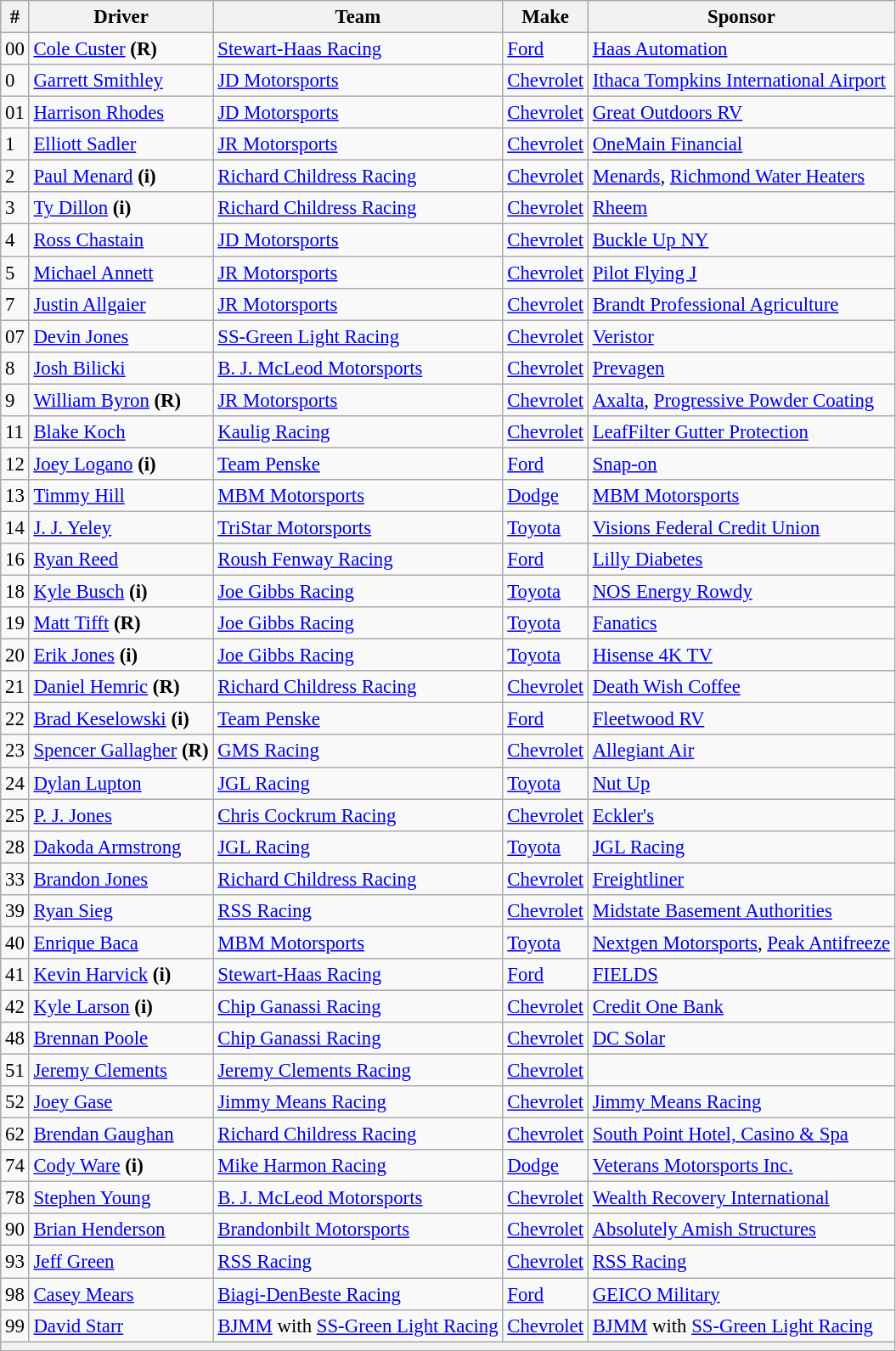<table class="wikitable" style="font-size: 95%;">
<tr>
<th>#</th>
<th>Driver</th>
<th>Team</th>
<th>Make</th>
<th>Sponsor</th>
</tr>
<tr>
<td>00</td>
<td><a href='#'>Cole Custer</a> <strong>(R)</strong></td>
<td><a href='#'>Stewart-Haas Racing</a></td>
<td><a href='#'>Ford</a></td>
<td><a href='#'>Haas Automation</a></td>
</tr>
<tr>
<td>0</td>
<td><a href='#'>Garrett Smithley</a></td>
<td><a href='#'>JD Motorsports</a></td>
<td><a href='#'>Chevrolet</a></td>
<td><a href='#'>Ithaca Tompkins International Airport</a></td>
</tr>
<tr>
<td>01</td>
<td><a href='#'>Harrison Rhodes</a></td>
<td><a href='#'>JD Motorsports</a></td>
<td><a href='#'>Chevrolet</a></td>
<td><a href='#'>Great Outdoors RV</a></td>
</tr>
<tr>
<td>1</td>
<td><a href='#'>Elliott Sadler</a></td>
<td><a href='#'>JR Motorsports</a></td>
<td><a href='#'>Chevrolet</a></td>
<td><a href='#'>OneMain Financial</a></td>
</tr>
<tr>
<td>2</td>
<td><a href='#'>Paul Menard</a> <strong>(i)</strong></td>
<td><a href='#'>Richard Childress Racing</a></td>
<td><a href='#'>Chevrolet</a></td>
<td><a href='#'>Menards</a>, <a href='#'>Richmond Water Heaters</a></td>
</tr>
<tr>
<td>3</td>
<td><a href='#'>Ty Dillon</a> <strong>(i)</strong></td>
<td><a href='#'>Richard Childress Racing</a></td>
<td><a href='#'>Chevrolet</a></td>
<td><a href='#'>Rheem</a></td>
</tr>
<tr>
<td>4</td>
<td><a href='#'>Ross Chastain</a></td>
<td><a href='#'>JD Motorsports</a></td>
<td><a href='#'>Chevrolet</a></td>
<td><a href='#'>Buckle Up NY</a></td>
</tr>
<tr>
<td>5</td>
<td><a href='#'>Michael Annett</a></td>
<td><a href='#'>JR Motorsports</a></td>
<td><a href='#'>Chevrolet</a></td>
<td><a href='#'>Pilot Flying J</a></td>
</tr>
<tr>
<td>7</td>
<td><a href='#'>Justin Allgaier</a></td>
<td><a href='#'>JR Motorsports</a></td>
<td><a href='#'>Chevrolet</a></td>
<td><a href='#'>Brandt Professional Agriculture</a></td>
</tr>
<tr>
<td>07</td>
<td><a href='#'>Devin Jones</a></td>
<td><a href='#'>SS-Green Light Racing</a></td>
<td><a href='#'>Chevrolet</a></td>
<td><a href='#'>Veristor</a></td>
</tr>
<tr>
<td>8</td>
<td><a href='#'>Josh Bilicki</a></td>
<td><a href='#'>B. J. McLeod Motorsports</a></td>
<td><a href='#'>Chevrolet</a></td>
<td><a href='#'>Prevagen</a></td>
</tr>
<tr>
<td>9</td>
<td><a href='#'>William Byron</a> <strong>(R)</strong></td>
<td><a href='#'>JR Motorsports</a></td>
<td><a href='#'>Chevrolet</a></td>
<td><a href='#'>Axalta</a>, <a href='#'>Progressive Powder Coating</a></td>
</tr>
<tr>
<td>11</td>
<td><a href='#'>Blake Koch</a></td>
<td><a href='#'>Kaulig Racing</a></td>
<td><a href='#'>Chevrolet</a></td>
<td><a href='#'>LeafFilter Gutter Protection</a></td>
</tr>
<tr>
<td>12</td>
<td><a href='#'>Joey Logano</a> <strong>(i)</strong></td>
<td><a href='#'>Team Penske</a></td>
<td><a href='#'>Ford</a></td>
<td><a href='#'>Snap-on</a></td>
</tr>
<tr>
<td>13</td>
<td><a href='#'>Timmy Hill</a></td>
<td><a href='#'>MBM Motorsports</a></td>
<td><a href='#'>Dodge</a></td>
<td><a href='#'>MBM Motorsports</a></td>
</tr>
<tr>
<td>14</td>
<td><a href='#'>J. J. Yeley</a></td>
<td><a href='#'>TriStar Motorsports</a></td>
<td><a href='#'>Toyota</a></td>
<td><a href='#'>Visions Federal Credit Union</a></td>
</tr>
<tr>
<td>16</td>
<td><a href='#'>Ryan Reed</a></td>
<td><a href='#'>Roush Fenway Racing</a></td>
<td><a href='#'>Ford</a></td>
<td><a href='#'>Lilly Diabetes</a></td>
</tr>
<tr>
<td>18</td>
<td><a href='#'>Kyle Busch</a> <strong>(i)</strong></td>
<td><a href='#'>Joe Gibbs Racing</a></td>
<td><a href='#'>Toyota</a></td>
<td><a href='#'>NOS Energy Rowdy</a></td>
</tr>
<tr>
<td>19</td>
<td><a href='#'>Matt Tifft</a> <strong>(R)</strong></td>
<td><a href='#'>Joe Gibbs Racing</a></td>
<td><a href='#'>Toyota</a></td>
<td><a href='#'>Fanatics</a></td>
</tr>
<tr>
<td>20</td>
<td><a href='#'>Erik Jones</a> <strong>(i)</strong></td>
<td><a href='#'>Joe Gibbs Racing</a></td>
<td><a href='#'>Toyota</a></td>
<td><a href='#'>Hisense 4K TV</a></td>
</tr>
<tr>
<td>21</td>
<td><a href='#'>Daniel Hemric</a> <strong>(R)</strong></td>
<td><a href='#'>Richard Childress Racing</a></td>
<td><a href='#'>Chevrolet</a></td>
<td><a href='#'>Death Wish Coffee</a></td>
</tr>
<tr>
<td>22</td>
<td><a href='#'>Brad Keselowski</a> <strong>(i)</strong></td>
<td><a href='#'>Team Penske</a></td>
<td><a href='#'>Ford</a></td>
<td><a href='#'>Fleetwood RV</a></td>
</tr>
<tr>
<td>23</td>
<td><a href='#'>Spencer Gallagher</a> <strong>(R)</strong></td>
<td><a href='#'>GMS Racing</a></td>
<td><a href='#'>Chevrolet</a></td>
<td><a href='#'>Allegiant Air</a></td>
</tr>
<tr>
<td>24</td>
<td><a href='#'>Dylan Lupton</a></td>
<td><a href='#'>JGL Racing</a></td>
<td><a href='#'>Toyota</a></td>
<td><a href='#'>Nut Up</a></td>
</tr>
<tr>
<td>25</td>
<td><a href='#'>P. J. Jones</a></td>
<td><a href='#'>Chris Cockrum Racing</a></td>
<td><a href='#'>Chevrolet</a></td>
<td><a href='#'>Eckler's</a></td>
</tr>
<tr>
<td>28</td>
<td><a href='#'>Dakoda Armstrong</a></td>
<td><a href='#'>JGL Racing</a></td>
<td><a href='#'>Toyota</a></td>
<td><a href='#'>JGL Racing</a></td>
</tr>
<tr>
<td>33</td>
<td><a href='#'>Brandon Jones</a></td>
<td><a href='#'>Richard Childress Racing</a></td>
<td><a href='#'>Chevrolet</a></td>
<td><a href='#'>Freightliner</a></td>
</tr>
<tr>
<td>39</td>
<td><a href='#'>Ryan Sieg</a></td>
<td><a href='#'>RSS Racing</a></td>
<td><a href='#'>Chevrolet</a></td>
<td><a href='#'>Midstate Basement Authorities</a></td>
</tr>
<tr>
<td>40</td>
<td><a href='#'>Enrique Baca</a></td>
<td><a href='#'>MBM Motorsports</a></td>
<td><a href='#'>Toyota</a></td>
<td><a href='#'>Nextgen Motorsports</a>, <a href='#'>Peak Antifreeze</a></td>
</tr>
<tr>
<td>41</td>
<td><a href='#'>Kevin Harvick</a> <strong>(i)</strong></td>
<td><a href='#'>Stewart-Haas Racing</a></td>
<td><a href='#'>Ford</a></td>
<td><a href='#'>FIELDS</a></td>
</tr>
<tr>
<td>42</td>
<td><a href='#'>Kyle Larson</a> <strong>(i)</strong></td>
<td><a href='#'>Chip Ganassi Racing</a></td>
<td><a href='#'>Chevrolet</a></td>
<td><a href='#'>Credit One Bank</a></td>
</tr>
<tr>
<td>48</td>
<td><a href='#'>Brennan Poole</a></td>
<td><a href='#'>Chip Ganassi Racing</a></td>
<td><a href='#'>Chevrolet</a></td>
<td><a href='#'>DC Solar</a></td>
</tr>
<tr>
<td>51</td>
<td><a href='#'>Jeremy Clements</a></td>
<td><a href='#'>Jeremy Clements Racing</a></td>
<td><a href='#'>Chevrolet</a></td>
<td></td>
</tr>
<tr>
<td>52</td>
<td><a href='#'>Joey Gase</a></td>
<td><a href='#'>Jimmy Means Racing</a></td>
<td><a href='#'>Chevrolet</a></td>
<td><a href='#'>Jimmy Means Racing</a></td>
</tr>
<tr>
<td>62</td>
<td><a href='#'>Brendan Gaughan</a></td>
<td><a href='#'>Richard Childress Racing</a></td>
<td><a href='#'>Chevrolet</a></td>
<td><a href='#'>South Point Hotel, Casino & Spa</a></td>
</tr>
<tr>
<td>74</td>
<td><a href='#'>Cody Ware</a> <strong>(i)</strong></td>
<td><a href='#'>Mike Harmon Racing</a></td>
<td><a href='#'>Dodge</a></td>
<td><a href='#'>Veterans Motorsports Inc.</a></td>
</tr>
<tr>
<td>78</td>
<td><a href='#'>Stephen Young</a></td>
<td><a href='#'>B. J. McLeod Motorsports</a></td>
<td><a href='#'>Chevrolet</a></td>
<td><a href='#'>Wealth Recovery International</a></td>
</tr>
<tr>
<td>90</td>
<td><a href='#'>Brian Henderson</a></td>
<td><a href='#'>Brandonbilt Motorsports</a></td>
<td><a href='#'>Chevrolet</a></td>
<td><a href='#'>Absolutely Amish Structures</a></td>
</tr>
<tr>
<td>93</td>
<td><a href='#'>Jeff Green</a></td>
<td><a href='#'>RSS Racing</a></td>
<td><a href='#'>Chevrolet</a></td>
<td><a href='#'>RSS Racing</a></td>
</tr>
<tr>
<td>98</td>
<td><a href='#'>Casey Mears</a></td>
<td><a href='#'>Biagi-DenBeste Racing</a></td>
<td><a href='#'>Ford</a></td>
<td><a href='#'>GEICO Military</a></td>
</tr>
<tr>
<td>99</td>
<td><a href='#'>David Starr</a></td>
<td><a href='#'>BJMM</a> with <a href='#'>SS-Green Light Racing</a></td>
<td><a href='#'>Chevrolet</a></td>
<td><a href='#'>BJMM</a> with <a href='#'>SS-Green Light Racing</a></td>
</tr>
<tr>
<th colspan="5"></th>
</tr>
</table>
